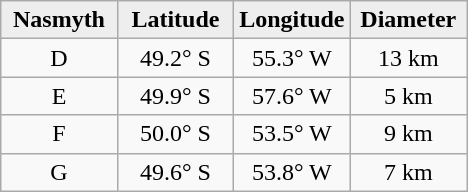<table class="wikitable">
<tr>
<th width="25%" style="background:#eeeeee;">Nasmyth</th>
<th width="25%" style="background:#eeeeee;">Latitude</th>
<th width="25%" style="background:#eeeeee;">Longitude</th>
<th width="25%" style="background:#eeeeee;">Diameter</th>
</tr>
<tr>
<td align="center">D</td>
<td align="center">49.2° S</td>
<td align="center">55.3° W</td>
<td align="center">13 km</td>
</tr>
<tr>
<td align="center">E</td>
<td align="center">49.9° S</td>
<td align="center">57.6° W</td>
<td align="center">5 km</td>
</tr>
<tr>
<td align="center">F</td>
<td align="center">50.0° S</td>
<td align="center">53.5° W</td>
<td align="center">9 km</td>
</tr>
<tr>
<td align="center">G</td>
<td align="center">49.6° S</td>
<td align="center">53.8° W</td>
<td align="center">7 km</td>
</tr>
</table>
